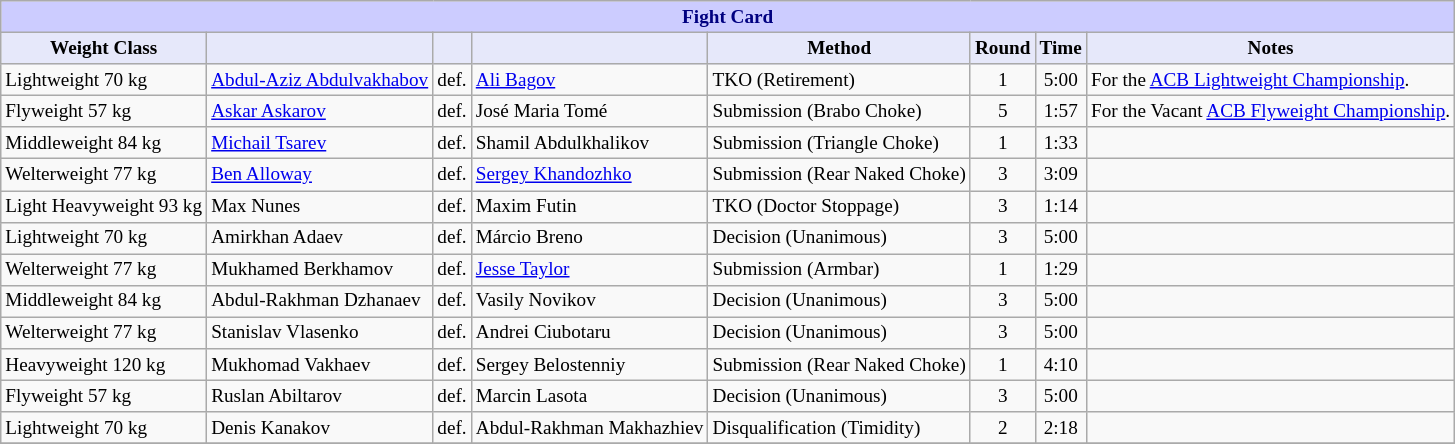<table class="wikitable" style="font-size: 80%;">
<tr>
<th colspan="8" style="background-color: #ccf; color: #000080; text-align: center;"><strong>Fight Card</strong></th>
</tr>
<tr>
<th colspan="1" style="background-color: #E6E8FA; color: #000000; text-align: center;">Weight Class</th>
<th colspan="1" style="background-color: #E6E8FA; color: #000000; text-align: center;"></th>
<th colspan="1" style="background-color: #E6E8FA; color: #000000; text-align: center;"></th>
<th colspan="1" style="background-color: #E6E8FA; color: #000000; text-align: center;"></th>
<th colspan="1" style="background-color: #E6E8FA; color: #000000; text-align: center;">Method</th>
<th colspan="1" style="background-color: #E6E8FA; color: #000000; text-align: center;">Round</th>
<th colspan="1" style="background-color: #E6E8FA; color: #000000; text-align: center;">Time</th>
<th colspan="1" style="background-color: #E6E8FA; color: #000000; text-align: center;">Notes</th>
</tr>
<tr>
<td>Lightweight 70 kg</td>
<td> <a href='#'>Abdul-Aziz Abdulvakhabov</a></td>
<td>def.</td>
<td> <a href='#'>Ali Bagov</a></td>
<td>TKO (Retirement)</td>
<td align=center>1</td>
<td align=center>5:00</td>
<td>For the <a href='#'>ACB Lightweight Championship</a>.</td>
</tr>
<tr>
<td>Flyweight 57 kg</td>
<td> <a href='#'>Askar Askarov</a></td>
<td>def.</td>
<td> José Maria Tomé</td>
<td>Submission (Brabo Choke)</td>
<td align=center>5</td>
<td align=center>1:57</td>
<td>For the Vacant <a href='#'>ACB Flyweight Championship</a>.</td>
</tr>
<tr>
<td>Middleweight 84 kg</td>
<td> <a href='#'>Michail Tsarev</a></td>
<td>def.</td>
<td> Shamil Abdulkhalikov</td>
<td>Submission (Triangle Choke)</td>
<td align=center>1</td>
<td align=center>1:33</td>
<td></td>
</tr>
<tr>
<td>Welterweight 77 kg</td>
<td> <a href='#'>Ben Alloway</a></td>
<td>def.</td>
<td> <a href='#'>Sergey Khandozhko</a></td>
<td>Submission (Rear Naked Choke)</td>
<td align=center>3</td>
<td align=center>3:09</td>
<td></td>
</tr>
<tr>
<td>Light Heavyweight 93 kg</td>
<td> Max Nunes</td>
<td>def.</td>
<td> Maxim Futin</td>
<td>TKO (Doctor Stoppage)</td>
<td align=center>3</td>
<td align=center>1:14</td>
<td></td>
</tr>
<tr>
<td>Lightweight 70 kg</td>
<td> Amirkhan Adaev</td>
<td>def.</td>
<td> Márcio Breno</td>
<td>Decision (Unanimous)</td>
<td align=center>3</td>
<td align=center>5:00</td>
<td></td>
</tr>
<tr>
<td>Welterweight 77 kg</td>
<td> Mukhamed Berkhamov</td>
<td>def.</td>
<td> <a href='#'>Jesse Taylor</a></td>
<td>Submission (Armbar)</td>
<td align=center>1</td>
<td align=center>1:29</td>
<td></td>
</tr>
<tr>
<td>Middleweight 84 kg</td>
<td> Abdul-Rakhman Dzhanaev</td>
<td>def.</td>
<td> Vasily Novikov</td>
<td>Decision (Unanimous)</td>
<td align=center>3</td>
<td align=center>5:00</td>
<td></td>
</tr>
<tr>
<td>Welterweight 77 kg</td>
<td> Stanislav Vlasenko</td>
<td>def.</td>
<td> Andrei Ciubotaru</td>
<td>Decision (Unanimous)</td>
<td align=center>3</td>
<td align=center>5:00</td>
<td></td>
</tr>
<tr>
<td>Heavyweight 120 kg</td>
<td> Mukhomad Vakhaev</td>
<td>def.</td>
<td> Sergey Belostenniy</td>
<td>Submission (Rear Naked Choke)</td>
<td align=center>1</td>
<td align=center>4:10</td>
<td></td>
</tr>
<tr>
<td>Flyweight 57 kg</td>
<td> Ruslan Abiltarov</td>
<td>def.</td>
<td> Marcin Lasota</td>
<td>Decision (Unanimous)</td>
<td align=center>3</td>
<td align=center>5:00</td>
<td></td>
</tr>
<tr>
<td>Lightweight 70 kg</td>
<td> Denis Kanakov</td>
<td>def.</td>
<td> Abdul-Rakhman Makhazhiev</td>
<td>Disqualification (Timidity)</td>
<td align=center>2</td>
<td align=center>2:18</td>
<td></td>
</tr>
<tr>
</tr>
</table>
